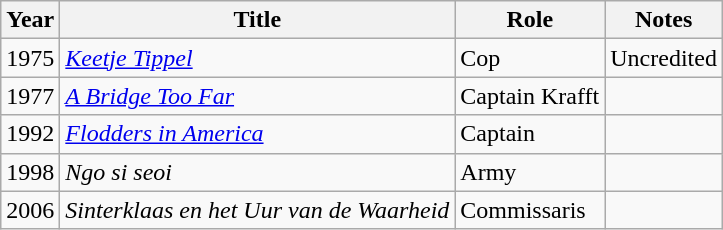<table class="wikitable">
<tr>
<th>Year</th>
<th>Title</th>
<th>Role</th>
<th>Notes</th>
</tr>
<tr>
<td>1975</td>
<td><em><a href='#'>Keetje Tippel</a></em></td>
<td>Cop</td>
<td>Uncredited</td>
</tr>
<tr>
<td>1977</td>
<td><em><a href='#'>A Bridge Too Far</a></em></td>
<td>Captain Krafft</td>
<td></td>
</tr>
<tr>
<td>1992</td>
<td><em><a href='#'>Flodders in America</a></em></td>
<td>Captain</td>
<td></td>
</tr>
<tr>
<td>1998</td>
<td><em>Ngo si seoi</em></td>
<td>Army</td>
<td></td>
</tr>
<tr>
<td>2006</td>
<td><em>Sinterklaas en het Uur van de Waarheid</em></td>
<td>Commissaris</td>
<td></td>
</tr>
</table>
